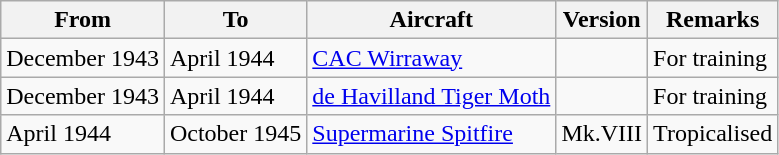<table class="wikitable">
<tr>
<th>From</th>
<th>To</th>
<th>Aircraft</th>
<th>Version</th>
<th>Remarks</th>
</tr>
<tr>
<td>December 1943</td>
<td>April 1944</td>
<td><a href='#'>CAC Wirraway</a></td>
<td></td>
<td>For training</td>
</tr>
<tr>
<td>December 1943</td>
<td>April 1944</td>
<td><a href='#'>de Havilland Tiger Moth</a></td>
<td></td>
<td>For training</td>
</tr>
<tr>
<td>April 1944</td>
<td>October 1945</td>
<td><a href='#'>Supermarine Spitfire</a></td>
<td>Mk.VIII</td>
<td>Tropicalised</td>
</tr>
</table>
